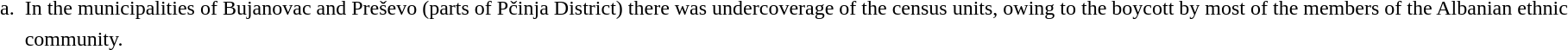<table style="margin-left:13px; line-height:150%">
<tr>
<td style="text-align:left;vertical-align:top;">a. </td>
<td>In the municipalities of Bujanovac and Preševo (parts of Pčinja District) there was undercoverage of the census units, owing to the boycott by most of the members of the Albanian ethnic community.</td>
</tr>
</table>
